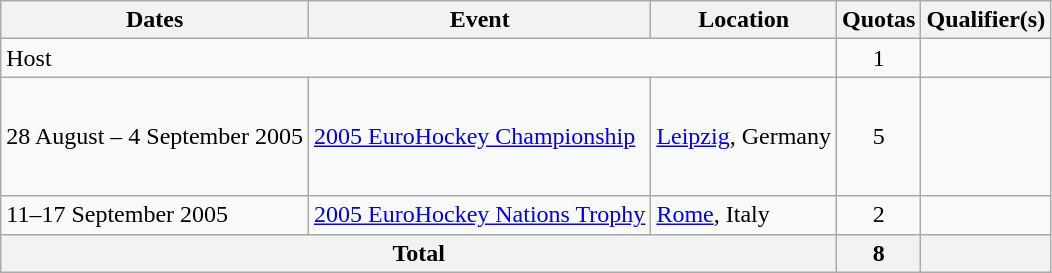<table class="wikitable">
<tr>
<th>Dates</th>
<th>Event</th>
<th>Location</th>
<th>Quotas</th>
<th>Qualifier(s)</th>
</tr>
<tr>
<td colspan=3>Host</td>
<td align=center>1</td>
<td></td>
</tr>
<tr>
<td>28 August – 4 September 2005</td>
<td><a href='#'>2005 EuroHockey Championship</a></td>
<td><a href='#'>Leipzig</a>, Germany</td>
<td align=center>5</td>
<td><br><br><br><br></td>
</tr>
<tr>
<td>11–17 September 2005</td>
<td><a href='#'>2005 EuroHockey Nations Trophy</a></td>
<td><a href='#'>Rome</a>, Italy</td>
<td align=center>2</td>
<td><br></td>
</tr>
<tr>
<th colspan=3>Total</th>
<th>8</th>
<th></th>
</tr>
</table>
